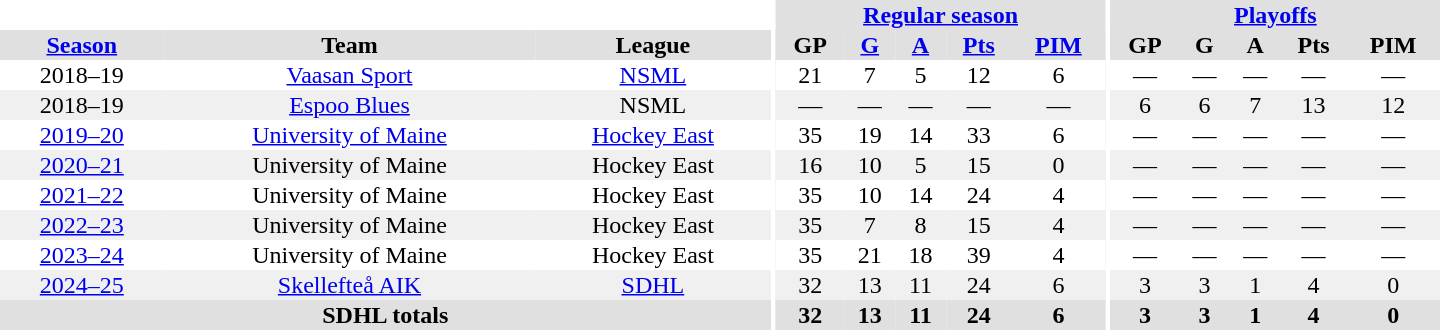<table border="0" cellpadding="1" cellspacing="0" style="text-align:center; width:60em">
<tr bgcolor="#e0e0e0">
<th colspan="3" bgcolor="#ffffff"></th>
<th rowspan="97" bgcolor="#ffffff"></th>
<th colspan="5"><a href='#'>Regular season</a></th>
<th rowspan="97" bgcolor="#ffffff"></th>
<th colspan="5"><a href='#'>Playoffs</a></th>
</tr>
<tr bgcolor="#e0e0e0">
<th><a href='#'>Season</a></th>
<th>Team</th>
<th>League</th>
<th>GP</th>
<th><a href='#'>G</a></th>
<th><a href='#'>A</a></th>
<th><a href='#'>Pts</a></th>
<th><a href='#'>PIM</a></th>
<th>GP</th>
<th>G</th>
<th>A</th>
<th>Pts</th>
<th>PIM</th>
</tr>
<tr>
<td>2018–19</td>
<td><a href='#'>Vaasan Sport</a></td>
<td><a href='#'>NSML</a></td>
<td>21</td>
<td>7</td>
<td>5</td>
<td>12</td>
<td>6</td>
<td>—</td>
<td>—</td>
<td>—</td>
<td>—</td>
<td>—</td>
</tr>
<tr bgcolor="#f0f0f0">
<td>2018–19</td>
<td><a href='#'>Espoo Blues</a></td>
<td>NSML</td>
<td>—</td>
<td>—</td>
<td>—</td>
<td>—</td>
<td>—</td>
<td>6</td>
<td>6</td>
<td>7</td>
<td>13</td>
<td>12</td>
</tr>
<tr>
<td><a href='#'>2019–20</a></td>
<td><a href='#'>University of Maine</a></td>
<td><a href='#'>Hockey East</a></td>
<td>35</td>
<td>19</td>
<td>14</td>
<td>33</td>
<td>6</td>
<td>—</td>
<td>—</td>
<td>—</td>
<td>—</td>
<td>—</td>
</tr>
<tr bgcolor="#f0f0f0">
<td><a href='#'>2020–21</a></td>
<td>University of Maine</td>
<td>Hockey East</td>
<td>16</td>
<td>10</td>
<td>5</td>
<td>15</td>
<td>0</td>
<td>—</td>
<td>—</td>
<td>—</td>
<td>—</td>
<td>—</td>
</tr>
<tr>
<td><a href='#'>2021–22</a></td>
<td>University of Maine</td>
<td>Hockey East</td>
<td>35</td>
<td>10</td>
<td>14</td>
<td>24</td>
<td>4</td>
<td>—</td>
<td>—</td>
<td>—</td>
<td>—</td>
<td>—</td>
</tr>
<tr bgcolor="#f0f0f0">
<td><a href='#'>2022–23</a></td>
<td>University of Maine</td>
<td>Hockey East</td>
<td>35</td>
<td>7</td>
<td>8</td>
<td>15</td>
<td>4</td>
<td>—</td>
<td>—</td>
<td>—</td>
<td>—</td>
<td>—</td>
</tr>
<tr>
<td><a href='#'>2023–24</a></td>
<td>University of Maine</td>
<td>Hockey East</td>
<td>35</td>
<td>21</td>
<td>18</td>
<td>39</td>
<td>4</td>
<td>—</td>
<td>—</td>
<td>—</td>
<td>—</td>
<td>—</td>
</tr>
<tr bgcolor="#f0f0f0">
<td><a href='#'>2024–25</a></td>
<td><a href='#'>Skellefteå AIK</a></td>
<td><a href='#'>SDHL</a></td>
<td>32</td>
<td>13</td>
<td>11</td>
<td>24</td>
<td>6</td>
<td>3</td>
<td>3</td>
<td>1</td>
<td>4</td>
<td>0</td>
</tr>
<tr bgcolor="#e0e0e0">
<th colspan="3">SDHL totals</th>
<th>32</th>
<th>13</th>
<th>11</th>
<th>24</th>
<th>6</th>
<th>3</th>
<th>3</th>
<th>1</th>
<th>4</th>
<th>0</th>
</tr>
</table>
